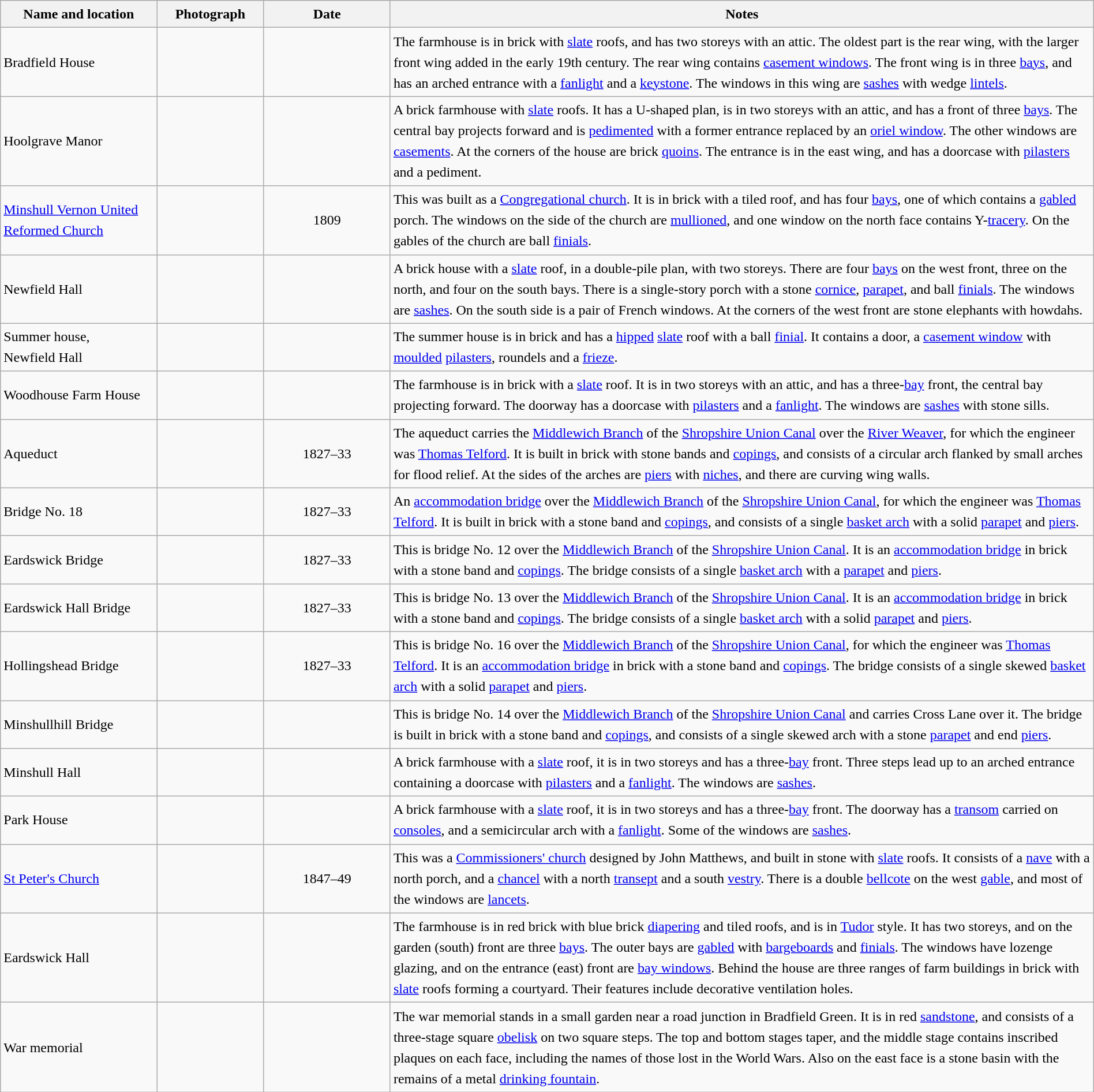<table class="wikitable sortable plainrowheaders" style="width:100%;border:0px;text-align:left;line-height:150%;">
<tr>
<th scope="col" style="width:150px">Name and location</th>
<th scope="col" style="width:100px" class="unsortable">Photograph</th>
<th scope="col" style="width:120px">Date</th>
<th scope="col" style="width:700px" class="unsortable">Notes</th>
</tr>
<tr>
<td>Bradfield House<br><small></small></td>
<td></td>
<td align="center"></td>
<td>The farmhouse is in brick with <a href='#'>slate</a> roofs, and has two storeys with an attic. The oldest part is the rear wing, with the larger front wing added in the early 19th century. The rear wing contains <a href='#'>casement windows</a>. The front wing is in three <a href='#'>bays</a>, and has an arched entrance with a <a href='#'>fanlight</a> and a <a href='#'>keystone</a>. The windows in this wing are <a href='#'>sashes</a> with wedge <a href='#'>lintels</a>.</td>
</tr>
<tr>
<td>Hoolgrave Manor<br><small></small></td>
<td></td>
<td align="center"></td>
<td>A brick farmhouse with <a href='#'>slate</a> roofs. It has a U-shaped plan, is in two storeys with an attic, and has a front of three <a href='#'>bays</a>. The central bay projects forward and is <a href='#'>pedimented</a> with a former entrance replaced by an <a href='#'>oriel window</a>. The other windows are <a href='#'>casements</a>. At the corners of the house are brick <a href='#'>quoins</a>. The entrance is in the east wing, and has a doorcase with <a href='#'>pilasters</a> and a pediment.</td>
</tr>
<tr>
<td><a href='#'>Minshull Vernon United Reformed Church</a><br><small></small></td>
<td></td>
<td align="center">1809</td>
<td>This was built as a <a href='#'>Congregational church</a>. It is in brick with a tiled roof, and has four <a href='#'>bays</a>, one of which contains a <a href='#'>gabled</a> porch. The windows on the side of the church are <a href='#'>mullioned</a>, and one window on the north face contains Y-<a href='#'>tracery</a>. On the gables of the church are ball <a href='#'>finials</a>.</td>
</tr>
<tr>
<td>Newfield Hall<br><small></small></td>
<td></td>
<td align="center"></td>
<td>A brick house with a <a href='#'>slate</a> roof, in a double-pile plan, with two storeys. There are four <a href='#'>bays</a> on the west front, three on the north, and four on the south bays. There is a single-story porch with a stone <a href='#'>cornice</a>, <a href='#'>parapet</a>, and ball <a href='#'>finials</a>. The windows are <a href='#'>sashes</a>. On the south side is a pair of French windows. At the corners of the west front are stone elephants with howdahs.</td>
</tr>
<tr>
<td>Summer house,<br>Newfield Hall<br><small></small></td>
<td></td>
<td align="center"></td>
<td>The summer house is in brick and has a <a href='#'>hipped</a> <a href='#'>slate</a> roof with a ball <a href='#'>finial</a>. It contains a door, a <a href='#'>casement window</a> with <a href='#'>moulded</a> <a href='#'>pilasters</a>, roundels and a <a href='#'>frieze</a>.</td>
</tr>
<tr>
<td>Woodhouse Farm House<br><small></small></td>
<td></td>
<td align="center"></td>
<td>The farmhouse is in brick with a <a href='#'>slate</a> roof. It is in two storeys with an attic, and has a three-<a href='#'>bay</a> front, the central bay projecting forward. The doorway has a doorcase with <a href='#'>pilasters</a> and a <a href='#'>fanlight</a>. The windows are <a href='#'>sashes</a> with stone sills.</td>
</tr>
<tr>
<td>Aqueduct<br><small></small></td>
<td></td>
<td align="center">1827–33</td>
<td>The aqueduct carries the <a href='#'>Middlewich Branch</a> of the <a href='#'>Shropshire Union Canal</a> over the <a href='#'>River Weaver</a>, for which the engineer was <a href='#'>Thomas Telford</a>. It is built in brick with stone bands and <a href='#'>copings</a>, and consists of a circular arch flanked by small arches for flood relief. At the sides of the arches are <a href='#'>piers</a> with <a href='#'>niches</a>, and there are curving wing walls.</td>
</tr>
<tr>
<td>Bridge No. 18<br><small></small></td>
<td></td>
<td align="center">1827–33</td>
<td>An <a href='#'>accommodation bridge</a> over the <a href='#'>Middlewich Branch</a> of the <a href='#'>Shropshire Union Canal</a>, for which the engineer was <a href='#'>Thomas Telford</a>. It is built in brick with a stone band and <a href='#'>copings</a>, and consists of a single <a href='#'>basket arch</a> with a solid <a href='#'>parapet</a> and <a href='#'>piers</a>.</td>
</tr>
<tr>
<td>Eardswick Bridge<br><small></small></td>
<td></td>
<td align="center">1827–33</td>
<td>This is bridge No. 12 over the <a href='#'>Middlewich Branch</a> of the <a href='#'>Shropshire Union Canal</a>. It is an <a href='#'>accommodation bridge</a> in brick with a stone band and <a href='#'>copings</a>. The bridge consists of a single <a href='#'>basket arch</a> with a <a href='#'>parapet</a> and <a href='#'>piers</a>.</td>
</tr>
<tr>
<td>Eardswick Hall Bridge<br><small></small></td>
<td></td>
<td align="center">1827–33</td>
<td>This is bridge No. 13 over the <a href='#'>Middlewich Branch</a> of the <a href='#'>Shropshire Union Canal</a>. It is an <a href='#'>accommodation bridge</a> in brick with a stone band and <a href='#'>copings</a>. The bridge consists of a single <a href='#'>basket arch</a> with a solid <a href='#'>parapet</a> and <a href='#'>piers</a>.</td>
</tr>
<tr>
<td>Hollingshead Bridge<br><small></small></td>
<td></td>
<td align="center">1827–33</td>
<td>This is bridge No. 16 over the <a href='#'>Middlewich Branch</a> of the <a href='#'>Shropshire Union Canal</a>, for which the engineer was <a href='#'>Thomas Telford</a>. It is an <a href='#'>accommodation bridge</a> in brick with a stone band and <a href='#'>copings</a>. The bridge consists of a single skewed <a href='#'>basket arch</a> with a solid <a href='#'>parapet</a> and <a href='#'>piers</a>.</td>
</tr>
<tr>
<td>Minshullhill Bridge<br><small></small></td>
<td></td>
<td align="center"></td>
<td>This is bridge No. 14 over the <a href='#'>Middlewich Branch</a> of the <a href='#'>Shropshire Union Canal</a> and carries Cross Lane over it. The bridge is built in brick with a stone band and <a href='#'>copings</a>, and consists of a single skewed arch with a stone <a href='#'>parapet</a> and end <a href='#'>piers</a>.</td>
</tr>
<tr>
<td>Minshull Hall<br><small></small></td>
<td></td>
<td align="center"></td>
<td>A brick farmhouse with a <a href='#'>slate</a> roof, it is in two storeys and has a three-<a href='#'>bay</a> front. Three steps lead up to an arched entrance containing a doorcase with <a href='#'>pilasters</a> and a <a href='#'>fanlight</a>. The windows are <a href='#'>sashes</a>.</td>
</tr>
<tr>
<td>Park House<br><small></small></td>
<td></td>
<td align="center"></td>
<td>A brick farmhouse with a <a href='#'>slate</a> roof, it is in two storeys and has a three-<a href='#'>bay</a> front. The doorway has a <a href='#'>transom</a> carried on <a href='#'>consoles</a>, and a semicircular arch with a <a href='#'>fanlight</a>. Some of the windows are <a href='#'>sashes</a>.</td>
</tr>
<tr>
<td><a href='#'>St Peter's Church</a><br><small></small></td>
<td></td>
<td align="center">1847–49</td>
<td>This was a <a href='#'>Commissioners' church</a> designed by John Matthews, and built in stone with <a href='#'>slate</a> roofs. It consists of a <a href='#'>nave</a> with a north porch, and a <a href='#'>chancel</a> with a north <a href='#'>transept</a> and a south <a href='#'>vestry</a>. There is a double <a href='#'>bellcote</a> on the west <a href='#'>gable</a>, and most of the windows are <a href='#'>lancets</a>.</td>
</tr>
<tr>
<td>Eardswick Hall<br><small></small></td>
<td></td>
<td align="center"></td>
<td>The farmhouse is in red brick with blue brick <a href='#'>diapering</a> and tiled roofs, and is in <a href='#'>Tudor</a> style. It has two storeys, and on the garden (south) front are three <a href='#'>bays</a>. The outer bays are <a href='#'>gabled</a> with <a href='#'>bargeboards</a> and <a href='#'>finials</a>. The windows have lozenge glazing, and on the entrance (east) front are <a href='#'>bay windows</a>. Behind the house are three ranges of farm buildings in brick with <a href='#'>slate</a> roofs forming a courtyard. Their features include decorative ventilation holes.</td>
</tr>
<tr>
<td>War memorial<br><small></small></td>
<td></td>
<td align="center"></td>
<td>The war memorial stands in a small garden near a road junction in Bradfield Green. It is in red <a href='#'>sandstone</a>, and consists of a three-stage square <a href='#'>obelisk</a> on two square steps. The top and bottom stages taper, and the middle stage contains inscribed plaques on each face, including the names of those lost in the World Wars. Also on the east face is a stone basin with the remains of a metal <a href='#'>drinking fountain</a>.</td>
</tr>
<tr>
</tr>
</table>
